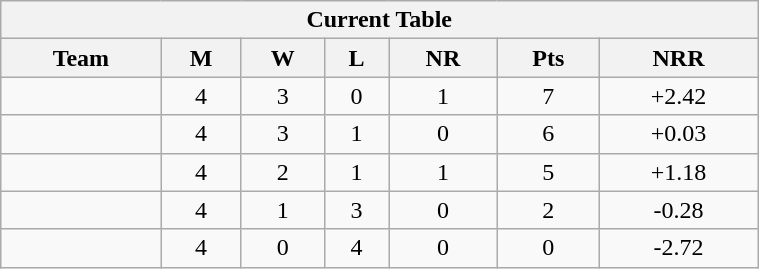<table class="wikitable" style="text-align:left; width:40%">
<tr>
<th colspan="8">Current Table</th>
</tr>
<tr>
<th>Team</th>
<th>M</th>
<th>W</th>
<th>L</th>
<th>NR</th>
<th>Pts</th>
<th>NRR</th>
</tr>
<tr style="text-align:center;">
<td align=left></td>
<td>4</td>
<td>3</td>
<td>0</td>
<td>1</td>
<td>7</td>
<td>+2.42</td>
</tr>
<tr style="text-align:center;">
<td align=left></td>
<td>4</td>
<td>3</td>
<td>1</td>
<td>0</td>
<td>6</td>
<td>+0.03</td>
</tr>
<tr style="text-align:center;">
<td align=left></td>
<td>4</td>
<td>2</td>
<td>1</td>
<td>1</td>
<td>5</td>
<td>+1.18</td>
</tr>
<tr style="text-align:center;">
<td align=left></td>
<td>4</td>
<td>1</td>
<td>3</td>
<td>0</td>
<td>2</td>
<td>-0.28</td>
</tr>
<tr style="text-align:center;">
<td align=left></td>
<td>4</td>
<td>0</td>
<td>4</td>
<td>0</td>
<td>0</td>
<td>-2.72</td>
</tr>
</table>
